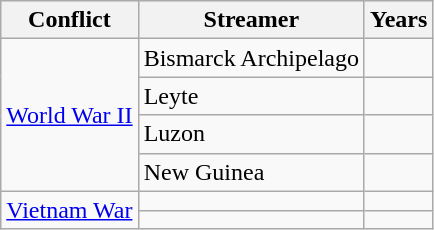<table class=wikitable>
<tr style="background:#efefef;">
<th>Conflict</th>
<th>Streamer</th>
<th>Years</th>
</tr>
<tr>
<td rowspan="4"><a href='#'>World War II</a> <br> </td>
<td>Bismarck Archipelago</td>
<td></td>
</tr>
<tr>
<td>Leyte</td>
<td></td>
</tr>
<tr>
<td>Luzon</td>
<td></td>
</tr>
<tr>
<td>New Guinea</td>
<td></td>
</tr>
<tr>
<td rowspan="2"><a href='#'>Vietnam War</a> <br> </td>
<td></td>
<td></td>
</tr>
<tr>
<td></td>
<td></td>
</tr>
</table>
